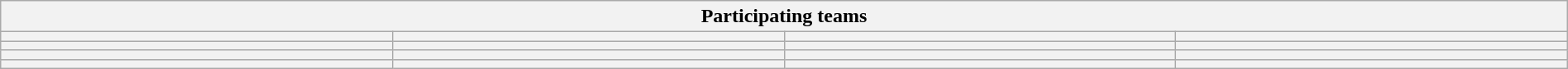<table class="wikitable" style="width:100%;">
<tr>
<th colspan=4>Participating teams</th>
</tr>
<tr>
<th style="width:25%;"></th>
<th style="width:25%;"></th>
<th style="width:25%;"></th>
<th style="width:25%;"></th>
</tr>
<tr>
<th></th>
<th></th>
<th></th>
<th></th>
</tr>
<tr>
<th></th>
<th></th>
<th></th>
<th></th>
</tr>
<tr>
<th></th>
<th></th>
<th></th>
<th></th>
</tr>
</table>
